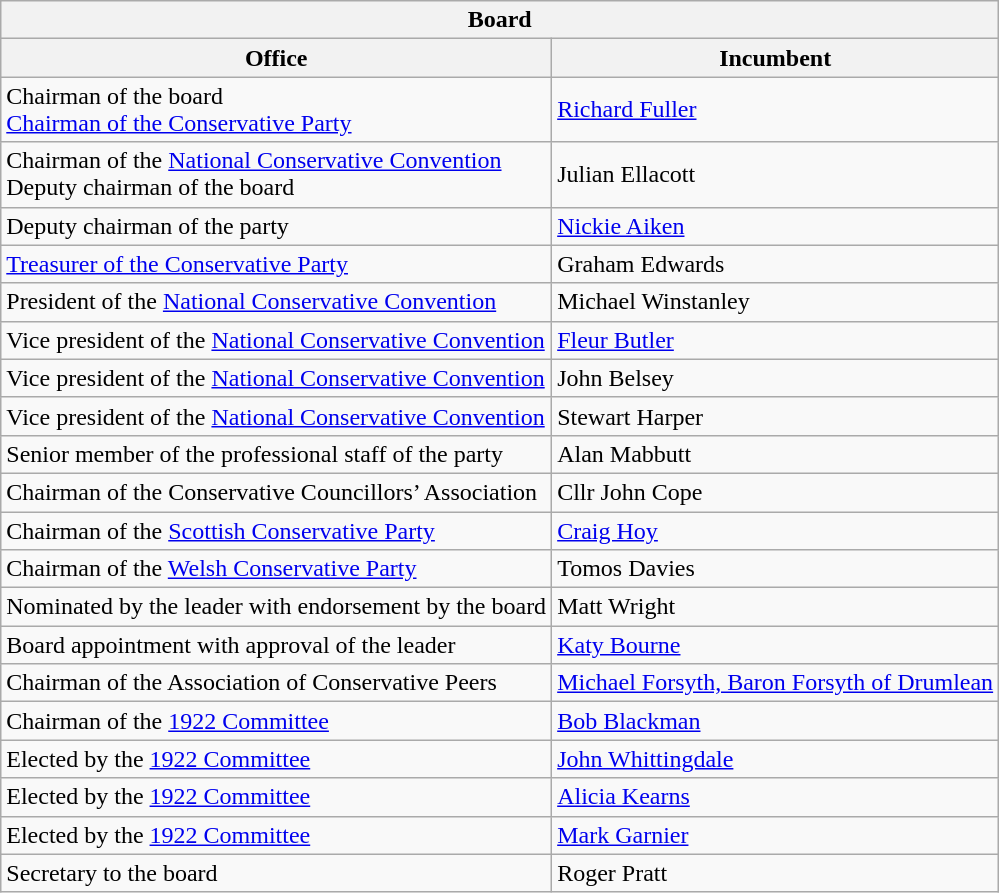<table class="wikitable" style="text-align:left">
<tr>
<th colspan="3">Board</th>
</tr>
<tr>
<th>Office</th>
<th>Incumbent</th>
</tr>
<tr>
<td>Chairman of the board<br><a href='#'>Chairman of the Conservative Party</a></td>
<td><a href='#'>Richard Fuller</a></td>
</tr>
<tr>
<td>Chairman of the <a href='#'>National Conservative Convention</a><br>Deputy chairman of the board</td>
<td>Julian Ellacott</td>
</tr>
<tr>
<td>Deputy chairman of the party</td>
<td><a href='#'>Nickie Aiken</a></td>
</tr>
<tr>
<td><a href='#'>Treasurer of the Conservative Party</a></td>
<td>Graham Edwards</td>
</tr>
<tr>
<td>President of the <a href='#'>National Conservative Convention</a></td>
<td>Michael Winstanley</td>
</tr>
<tr>
<td>Vice president of the <a href='#'>National Conservative Convention</a></td>
<td><a href='#'>Fleur Butler</a></td>
</tr>
<tr>
<td>Vice president of the <a href='#'>National Conservative Convention</a></td>
<td>John Belsey</td>
</tr>
<tr>
<td>Vice president of the <a href='#'>National Conservative Convention</a></td>
<td>Stewart Harper</td>
</tr>
<tr>
<td>Senior member of the professional staff of the party</td>
<td>Alan Mabbutt</td>
</tr>
<tr>
<td>Chairman of the Conservative Councillors’ Association</td>
<td>Cllr John Cope</td>
</tr>
<tr>
<td>Chairman of the <a href='#'>Scottish Conservative Party</a></td>
<td><a href='#'>Craig Hoy</a></td>
</tr>
<tr>
<td>Chairman of the <a href='#'>Welsh Conservative Party</a></td>
<td>Tomos Davies</td>
</tr>
<tr>
<td>Nominated by the leader with endorsement by the board</td>
<td>Matt Wright</td>
</tr>
<tr>
<td>Board appointment with approval of the leader</td>
<td><a href='#'>Katy Bourne</a></td>
</tr>
<tr>
<td>Chairman of the Association of Conservative Peers</td>
<td><a href='#'>Michael Forsyth, Baron Forsyth of Drumlean</a></td>
</tr>
<tr>
<td>Chairman of the <a href='#'>1922 Committee</a></td>
<td><a href='#'>Bob Blackman</a></td>
</tr>
<tr>
<td>Elected by the <a href='#'>1922 Committee</a></td>
<td><a href='#'>John Whittingdale</a></td>
</tr>
<tr>
<td>Elected by the <a href='#'>1922 Committee</a></td>
<td><a href='#'>Alicia Kearns</a></td>
</tr>
<tr>
<td>Elected by the <a href='#'>1922 Committee</a></td>
<td><a href='#'>Mark Garnier</a></td>
</tr>
<tr>
<td>Secretary to the board</td>
<td>Roger Pratt</td>
</tr>
</table>
